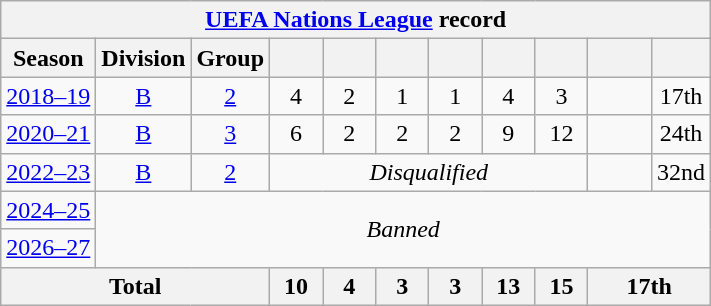<table class="wikitable" style="text-align:center;">
<tr>
<th colspan=11><a href='#'>UEFA Nations League</a> record</th>
</tr>
<tr>
<th>Season</th>
<th>Division</th>
<th>Group</th>
<th width=28></th>
<th width=28></th>
<th width=28></th>
<th width=28></th>
<th width=28></th>
<th width=28></th>
<th width=35></th>
<th width=28></th>
</tr>
<tr>
<td><a href='#'>2018–19</a></td>
<td><a href='#'>B</a></td>
<td><a href='#'>2</a></td>
<td>4</td>
<td>2</td>
<td>1</td>
<td>1</td>
<td>4</td>
<td>3</td>
<td></td>
<td>17th</td>
</tr>
<tr>
<td><a href='#'>2020–21</a></td>
<td><a href='#'>B</a></td>
<td><a href='#'>3</a></td>
<td>6</td>
<td>2</td>
<td>2</td>
<td>2</td>
<td>9</td>
<td>12</td>
<td></td>
<td>24th</td>
</tr>
<tr>
<td><a href='#'>2022–23</a></td>
<td><a href='#'>B</a></td>
<td><a href='#'>2</a></td>
<td colspan=6><em>Disqualified</em></td>
<td></td>
<td>32nd</td>
</tr>
<tr>
<td><a href='#'>2024–25</a></td>
<td colspan=10 rowspan=2><em>Banned</em></td>
</tr>
<tr>
<td><a href='#'>2026–27</a></td>
</tr>
<tr>
<th colspan=3>Total</th>
<th>10</th>
<th>4</th>
<th>3</th>
<th>3</th>
<th>13</th>
<th>15</th>
<th colspan=2>17th</th>
</tr>
</table>
